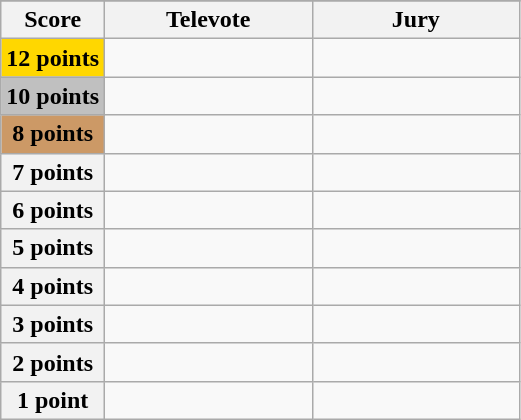<table class="wikitable">
<tr>
</tr>
<tr>
<th scope="col" width="20%">Score</th>
<th scope="col" width="40%">Televote</th>
<th scope="col" width="40%">Jury</th>
</tr>
<tr>
<th scope="row" style="background:gold">12 points</th>
<td></td>
<td></td>
</tr>
<tr>
<th scope="row" style="background:silver">10 points</th>
<td></td>
<td></td>
</tr>
<tr>
<th scope="row" style="background:#CC9966">8 points</th>
<td></td>
<td></td>
</tr>
<tr>
<th scope="row">7 points</th>
<td></td>
<td></td>
</tr>
<tr>
<th scope="row">6 points</th>
<td></td>
<td></td>
</tr>
<tr>
<th scope="row">5 points</th>
<td></td>
<td></td>
</tr>
<tr>
<th scope="row">4 points</th>
<td></td>
<td></td>
</tr>
<tr>
<th scope="row">3 points</th>
<td></td>
<td></td>
</tr>
<tr>
<th scope="row">2 points</th>
<td></td>
<td></td>
</tr>
<tr>
<th scope="row">1 point</th>
<td></td>
<td></td>
</tr>
</table>
